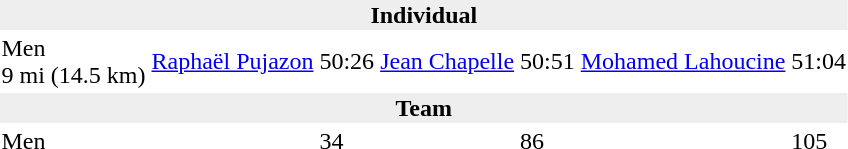<table>
<tr>
<td colspan=7 bgcolor=#eeeeee style=text-align:center;><strong>Individual</strong></td>
</tr>
<tr>
<td>Men<br>9 mi (14.5 km)</td>
<td><a href='#'>Raphaël Pujazon</a><br></td>
<td>50:26</td>
<td><a href='#'>Jean Chapelle</a><br></td>
<td>50:51</td>
<td><a href='#'>Mohamed Lahoucine</a><br></td>
<td>51:04</td>
</tr>
<tr>
<td colspan=7 bgcolor=#eeeeee style=text-align:center;><strong>Team</strong></td>
</tr>
<tr>
<td>Men</td>
<td></td>
<td>34</td>
<td></td>
<td>86</td>
<td></td>
<td>105</td>
</tr>
</table>
